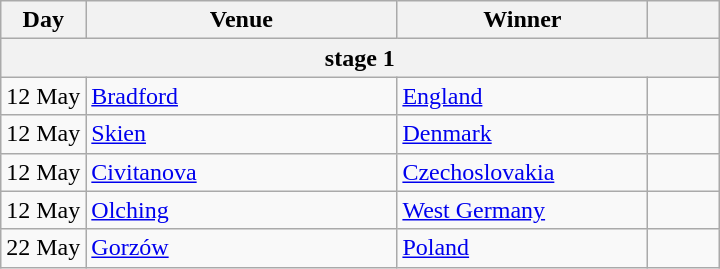<table class=wikitable>
<tr>
<th>Day</th>
<th width=200px>Venue</th>
<th width=160px>Winner</th>
<th width=40px></th>
</tr>
<tr>
<th colspan=4>stage 1</th>
</tr>
<tr>
<td align=center>12 May</td>
<td> <a href='#'>Bradford</a></td>
<td> <a href='#'>England</a></td>
</tr>
<tr>
<td align=center>12 May</td>
<td> <a href='#'>Skien</a></td>
<td> <a href='#'>Denmark</a></td>
<td align=center></td>
</tr>
<tr>
<td align=center>12 May</td>
<td> <a href='#'>Civitanova</a></td>
<td> <a href='#'>Czechoslovakia</a></td>
<td align=center></td>
</tr>
<tr>
<td align=center>12 May</td>
<td> <a href='#'>Olching</a></td>
<td> <a href='#'>West Germany</a></td>
<td align=center></td>
</tr>
<tr>
<td align=center>22 May</td>
<td> <a href='#'>Gorzów</a></td>
<td> <a href='#'>Poland</a></td>
</tr>
</table>
